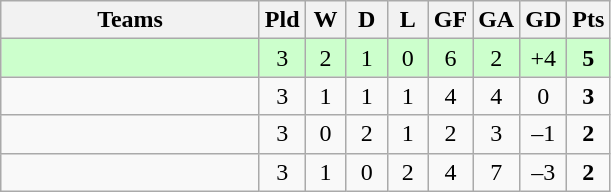<table class="wikitable" style="text-align: center;">
<tr>
<th width=165>Teams</th>
<th width=20>Pld</th>
<th width=20>W</th>
<th width=20>D</th>
<th width=20>L</th>
<th width=20>GF</th>
<th width=20>GA</th>
<th width=20>GD</th>
<th width=20>Pts</th>
</tr>
<tr align=center style="background:#ccffcc;">
<td style="text-align:left;"></td>
<td>3</td>
<td>2</td>
<td>1</td>
<td>0</td>
<td>6</td>
<td>2</td>
<td>+4</td>
<td><strong>5</strong></td>
</tr>
<tr>
<td style="text-align:left;"></td>
<td>3</td>
<td>1</td>
<td>1</td>
<td>1</td>
<td>4</td>
<td>4</td>
<td>0</td>
<td><strong>3</strong></td>
</tr>
<tr align=center>
<td style="text-align:left;"></td>
<td>3</td>
<td>0</td>
<td>2</td>
<td>1</td>
<td>2</td>
<td>3</td>
<td>–1</td>
<td><strong>2</strong></td>
</tr>
<tr align=center>
<td style="text-align:left;"></td>
<td>3</td>
<td>1</td>
<td>0</td>
<td>2</td>
<td>4</td>
<td>7</td>
<td>–3</td>
<td><strong>2</strong></td>
</tr>
</table>
